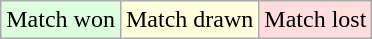<table class="wikitable">
<tr bgcolor="#ddffdd">
<td>Match won</td>
<td bgcolor="#ffffdd">Match drawn</td>
<td bgcolor="#ffdddd">Match lost</td>
</tr>
</table>
